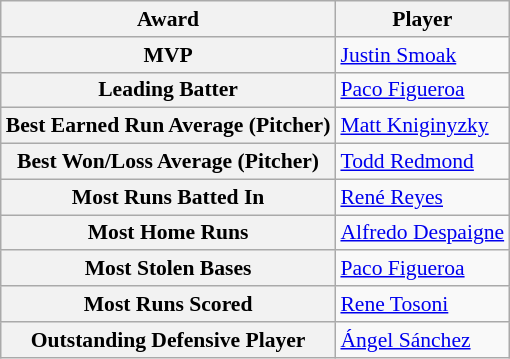<table class="wikitable" style="border-collapse:collapse; font-size:90%;">
<tr>
<th>Award</th>
<th>Player</th>
</tr>
<tr>
<th>MVP</th>
<td> <a href='#'>Justin Smoak</a></td>
</tr>
<tr>
<th>Leading Batter</th>
<td> <a href='#'>Paco Figueroa</a></td>
</tr>
<tr>
<th>Best Earned Run Average (Pitcher)</th>
<td> <a href='#'>Matt Kniginyzky</a></td>
</tr>
<tr>
<th>Best Won/Loss Average (Pitcher)</th>
<td> <a href='#'>Todd Redmond</a></td>
</tr>
<tr>
<th>Most Runs Batted In</th>
<td> <a href='#'>René Reyes</a></td>
</tr>
<tr>
<th>Most Home Runs</th>
<td> <a href='#'>Alfredo Despaigne</a></td>
</tr>
<tr>
<th>Most Stolen Bases</th>
<td> <a href='#'>Paco Figueroa</a></td>
</tr>
<tr>
<th>Most Runs Scored</th>
<td> <a href='#'>Rene Tosoni</a></td>
</tr>
<tr>
<th>Outstanding Defensive Player</th>
<td> <a href='#'>Ángel Sánchez</a></td>
</tr>
</table>
